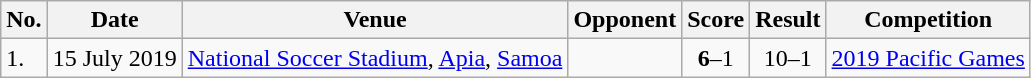<table class="wikitable" style="font-size:100%;">
<tr>
<th>No.</th>
<th>Date</th>
<th>Venue</th>
<th>Opponent</th>
<th>Score</th>
<th>Result</th>
<th>Competition</th>
</tr>
<tr>
<td>1.</td>
<td>15 July 2019</td>
<td><a href='#'>National Soccer Stadium</a>, <a href='#'>Apia</a>, <a href='#'>Samoa</a></td>
<td></td>
<td align=center><strong>6</strong>–1</td>
<td align=center>10–1</td>
<td><a href='#'>2019 Pacific Games</a></td>
</tr>
</table>
